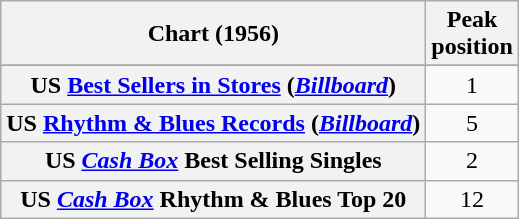<table class="wikitable sortable plainrowheaders" style="text-align:center">
<tr>
<th>Chart (1956)</th>
<th>Peak<br>position</th>
</tr>
<tr>
</tr>
<tr>
<th scope="row">US <a href='#'>Best Sellers in Stores</a> (<em><a href='#'>Billboard</a></em>)</th>
<td>1</td>
</tr>
<tr>
<th scope="row">US <a href='#'>Rhythm & Blues Records</a> (<em><a href='#'>Billboard</a></em>)</th>
<td>5</td>
</tr>
<tr>
<th scope="row">US <a href='#'><em>Cash Box</em></a> Best Selling Singles</th>
<td>2</td>
</tr>
<tr>
<th scope="row">US <a href='#'><em>Cash Box</em></a> Rhythm & Blues Top 20</th>
<td>12</td>
</tr>
</table>
